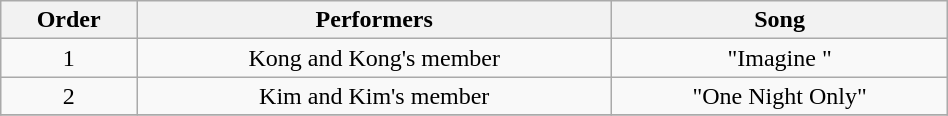<table class="wikitable" style="text-align:center; width:50%;">
<tr>
<th>Order</th>
<th>Performers</th>
<th>Song</th>
</tr>
<tr>
<td>1</td>
<td>Kong and Kong's member</td>
<td>"Imagine "</td>
</tr>
<tr>
<td>2</td>
<td>Kim and Kim's member</td>
<td>"One Night Only"</td>
</tr>
<tr>
</tr>
</table>
